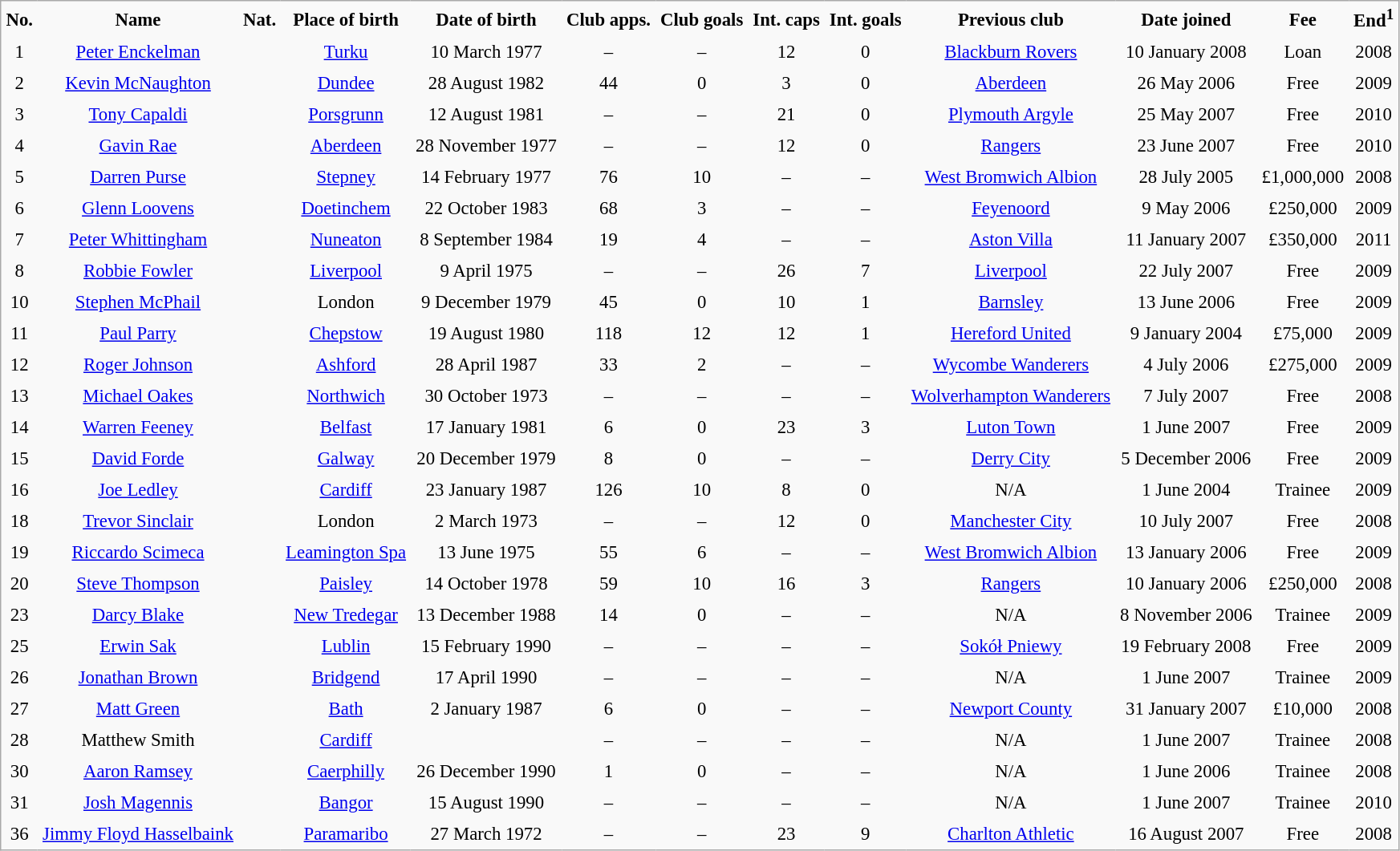<table class= border="2" cellpadding="4" cellspacing="0" style="text-align:center; margin: 1em 1em 1em 0; background: #f9f9f9; border: 1px #aaa solid; border-collapse: collapse; font-size: 95%;">
<tr>
<th>No.</th>
<th>Name</th>
<th>Nat.</th>
<th>Place of birth</th>
<th>Date of birth</th>
<th>Club apps.</th>
<th>Club goals</th>
<th>Int. caps</th>
<th>Int. goals</th>
<th>Previous club</th>
<th>Date joined</th>
<th>Fee</th>
<th>End<sup>1</sup></th>
</tr>
<tr>
<td>1</td>
<td><a href='#'>Peter Enckelman</a></td>
<td></td>
<td><a href='#'>Turku</a></td>
<td>10 March 1977</td>
<td>–</td>
<td>–</td>
<td>12</td>
<td>0</td>
<td><a href='#'>Blackburn Rovers</a></td>
<td>10 January 2008</td>
<td>Loan</td>
<td>2008</td>
</tr>
<tr>
<td>2</td>
<td><a href='#'>Kevin McNaughton</a></td>
<td></td>
<td><a href='#'>Dundee</a></td>
<td>28 August 1982</td>
<td>44</td>
<td>0</td>
<td>3</td>
<td>0</td>
<td><a href='#'>Aberdeen</a></td>
<td>26 May 2006</td>
<td>Free</td>
<td>2009</td>
</tr>
<tr>
<td>3</td>
<td><a href='#'>Tony Capaldi</a></td>
<td></td>
<td><a href='#'>Porsgrunn</a> </td>
<td>12 August 1981</td>
<td>–</td>
<td>–</td>
<td>21</td>
<td>0</td>
<td><a href='#'>Plymouth Argyle</a></td>
<td>25 May 2007</td>
<td>Free</td>
<td>2010</td>
</tr>
<tr>
<td>4</td>
<td><a href='#'>Gavin Rae</a></td>
<td></td>
<td><a href='#'>Aberdeen</a></td>
<td>28 November 1977</td>
<td>–</td>
<td>–</td>
<td>12</td>
<td>0</td>
<td><a href='#'>Rangers</a></td>
<td>23 June 2007</td>
<td>Free</td>
<td>2010</td>
</tr>
<tr>
<td>5</td>
<td><a href='#'>Darren Purse</a></td>
<td></td>
<td><a href='#'>Stepney</a></td>
<td>14 February 1977</td>
<td>76</td>
<td>10</td>
<td>–</td>
<td>–</td>
<td><a href='#'>West Bromwich Albion</a></td>
<td>28 July 2005</td>
<td>£1,000,000</td>
<td>2008</td>
</tr>
<tr>
<td>6</td>
<td><a href='#'>Glenn Loovens</a></td>
<td></td>
<td><a href='#'>Doetinchem</a></td>
<td>22 October 1983</td>
<td>68</td>
<td>3</td>
<td>–</td>
<td>–</td>
<td><a href='#'>Feyenoord</a></td>
<td>9 May 2006</td>
<td>£250,000</td>
<td>2009</td>
</tr>
<tr>
<td>7</td>
<td><a href='#'>Peter Whittingham</a></td>
<td></td>
<td><a href='#'>Nuneaton</a></td>
<td>8 September 1984</td>
<td>19</td>
<td>4</td>
<td>–</td>
<td>–</td>
<td><a href='#'>Aston Villa</a></td>
<td>11 January 2007</td>
<td>£350,000</td>
<td>2011</td>
</tr>
<tr>
<td>8</td>
<td><a href='#'>Robbie Fowler</a></td>
<td></td>
<td><a href='#'>Liverpool</a></td>
<td>9 April 1975</td>
<td>–</td>
<td>–</td>
<td>26</td>
<td>7</td>
<td><a href='#'>Liverpool</a></td>
<td>22 July 2007</td>
<td>Free</td>
<td>2009</td>
</tr>
<tr>
<td>10</td>
<td><a href='#'>Stephen McPhail</a></td>
<td></td>
<td>London </td>
<td>9 December 1979</td>
<td>45</td>
<td>0</td>
<td>10</td>
<td>1</td>
<td><a href='#'>Barnsley</a></td>
<td>13 June 2006</td>
<td>Free</td>
<td>2009</td>
</tr>
<tr>
<td>11</td>
<td><a href='#'>Paul Parry</a></td>
<td></td>
<td><a href='#'>Chepstow</a></td>
<td>19 August 1980</td>
<td>118</td>
<td>12</td>
<td>12</td>
<td>1</td>
<td><a href='#'>Hereford United</a></td>
<td>9 January 2004</td>
<td>£75,000</td>
<td>2009</td>
</tr>
<tr>
<td>12</td>
<td><a href='#'>Roger Johnson</a></td>
<td></td>
<td><a href='#'>Ashford</a></td>
<td>28 April 1987</td>
<td>33</td>
<td>2</td>
<td>–</td>
<td>–</td>
<td><a href='#'>Wycombe Wanderers</a></td>
<td>4 July 2006</td>
<td>£275,000</td>
<td>2009</td>
</tr>
<tr>
<td>13</td>
<td><a href='#'>Michael Oakes</a></td>
<td></td>
<td><a href='#'>Northwich</a></td>
<td>30 October 1973</td>
<td>–</td>
<td>–</td>
<td>–</td>
<td>–</td>
<td><a href='#'>Wolverhampton Wanderers</a></td>
<td>7 July 2007</td>
<td>Free</td>
<td>2008</td>
</tr>
<tr>
<td>14</td>
<td><a href='#'>Warren Feeney</a></td>
<td></td>
<td><a href='#'>Belfast</a></td>
<td>17 January 1981</td>
<td>6</td>
<td>0</td>
<td>23</td>
<td>3</td>
<td><a href='#'>Luton Town</a></td>
<td>1 June 2007</td>
<td>Free</td>
<td>2009</td>
</tr>
<tr>
<td>15</td>
<td><a href='#'>David Forde</a></td>
<td></td>
<td><a href='#'>Galway</a></td>
<td>20 December 1979</td>
<td>8</td>
<td>0</td>
<td>–</td>
<td>–</td>
<td><a href='#'>Derry City</a></td>
<td>5 December 2006</td>
<td>Free</td>
<td>2009</td>
</tr>
<tr>
<td>16</td>
<td><a href='#'>Joe Ledley</a></td>
<td></td>
<td><a href='#'>Cardiff</a></td>
<td>23 January 1987</td>
<td>126</td>
<td>10</td>
<td>8</td>
<td>0</td>
<td>N/A</td>
<td>1 June 2004</td>
<td>Trainee</td>
<td>2009</td>
</tr>
<tr>
<td>18</td>
<td><a href='#'>Trevor Sinclair</a></td>
<td></td>
<td>London</td>
<td>2 March 1973</td>
<td>–</td>
<td>–</td>
<td>12</td>
<td>0</td>
<td><a href='#'>Manchester City</a></td>
<td>10 July 2007</td>
<td>Free</td>
<td>2008</td>
</tr>
<tr>
<td>19</td>
<td><a href='#'>Riccardo Scimeca</a></td>
<td></td>
<td><a href='#'>Leamington Spa</a></td>
<td>13 June 1975</td>
<td>55</td>
<td>6</td>
<td>–</td>
<td>–</td>
<td><a href='#'>West Bromwich Albion</a></td>
<td>13 January 2006</td>
<td>Free</td>
<td>2009</td>
</tr>
<tr>
<td>20</td>
<td><a href='#'>Steve Thompson</a></td>
<td></td>
<td><a href='#'>Paisley</a></td>
<td>14 October 1978</td>
<td>59</td>
<td>10</td>
<td>16</td>
<td>3</td>
<td><a href='#'>Rangers</a></td>
<td>10 January 2006</td>
<td>£250,000</td>
<td>2008</td>
</tr>
<tr>
<td>23</td>
<td><a href='#'>Darcy Blake</a></td>
<td></td>
<td><a href='#'>New Tredegar</a></td>
<td>13 December 1988</td>
<td>14</td>
<td>0</td>
<td>–</td>
<td>–</td>
<td>N/A</td>
<td>8 November 2006</td>
<td>Trainee</td>
<td>2009</td>
</tr>
<tr>
<td>25</td>
<td><a href='#'>Erwin Sak</a></td>
<td></td>
<td><a href='#'>Lublin</a></td>
<td>15 February 1990</td>
<td>–</td>
<td>–</td>
<td>–</td>
<td>–</td>
<td><a href='#'>Sokół Pniewy</a></td>
<td>19 February 2008</td>
<td>Free</td>
<td>2009</td>
</tr>
<tr>
<td>26</td>
<td><a href='#'>Jonathan Brown</a></td>
<td></td>
<td><a href='#'>Bridgend</a></td>
<td>17 April 1990</td>
<td>–</td>
<td>–</td>
<td>–</td>
<td>–</td>
<td>N/A</td>
<td>1 June 2007</td>
<td>Trainee</td>
<td>2009</td>
</tr>
<tr>
<td>27</td>
<td><a href='#'>Matt Green</a></td>
<td></td>
<td><a href='#'>Bath</a></td>
<td>2 January 1987</td>
<td>6</td>
<td>0</td>
<td>–</td>
<td>–</td>
<td><a href='#'>Newport County</a></td>
<td>31 January 2007</td>
<td>£10,000</td>
<td>2008</td>
</tr>
<tr>
<td>28</td>
<td>Matthew Smith</td>
<td></td>
<td><a href='#'>Cardiff</a></td>
<td></td>
<td>–</td>
<td>–</td>
<td>–</td>
<td>–</td>
<td>N/A</td>
<td>1 June 2007</td>
<td>Trainee</td>
<td>2008</td>
</tr>
<tr>
<td>30</td>
<td><a href='#'>Aaron Ramsey</a></td>
<td></td>
<td><a href='#'>Caerphilly</a></td>
<td>26 December 1990</td>
<td>1</td>
<td>0</td>
<td>–</td>
<td>–</td>
<td>N/A</td>
<td>1 June 2006</td>
<td>Trainee</td>
<td>2008</td>
</tr>
<tr>
<td>31</td>
<td><a href='#'>Josh Magennis</a></td>
<td></td>
<td><a href='#'>Bangor</a></td>
<td>15 August 1990</td>
<td>–</td>
<td>–</td>
<td>–</td>
<td>–</td>
<td>N/A</td>
<td>1 June 2007</td>
<td>Trainee</td>
<td>2010</td>
</tr>
<tr>
<td>36</td>
<td><a href='#'>Jimmy Floyd Hasselbaink</a></td>
<td></td>
<td><a href='#'>Paramaribo</a> </td>
<td>27 March 1972</td>
<td>–</td>
<td>–</td>
<td>23</td>
<td>9</td>
<td><a href='#'>Charlton Athletic</a></td>
<td>16 August 2007</td>
<td>Free</td>
<td>2008</td>
</tr>
</table>
